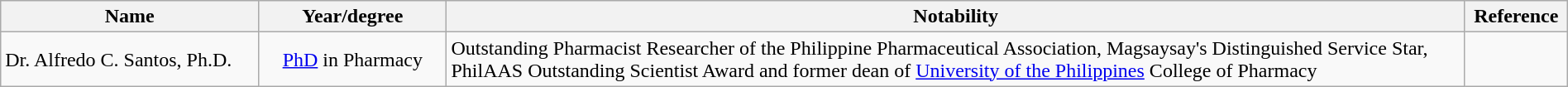<table class="wikitable sortable" style="width:100%;">
<tr>
<th style="width:*;">Name</th>
<th style="width:12%;">Year/degree</th>
<th style="width:65%;" class="unsortable">Notability</th>
<th style="width:*;" class="unsortable">Reference</th>
</tr>
<tr>
<td>Dr. Alfredo C. Santos, Ph.D.</td>
<td align=center><a href='#'>PhD</a> in Pharmacy</td>
<td>Outstanding Pharmacist Researcher of the Philippine Pharmaceutical Association, Magsaysay's Distinguished Service Star, PhilAAS Outstanding Scientist Award and former dean of <a href='#'>University of the Philippines</a> College of Pharmacy</td>
<td align=center></td>
</tr>
</table>
